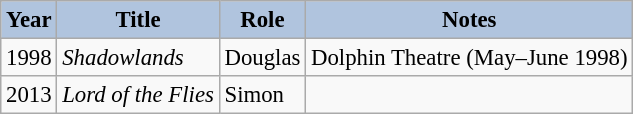<table class="wikitable" style="font-size:95%;">
<tr>
<th style="background:#B0C4DE;">Year</th>
<th style="background:#B0C4DE;">Title</th>
<th style="background:#B0C4DE;">Role</th>
<th style="background:#B0C4DE;">Notes</th>
</tr>
<tr>
<td>1998</td>
<td><em>Shadowlands</em></td>
<td>Douglas</td>
<td>Dolphin Theatre (May–June 1998)</td>
</tr>
<tr>
<td>2013</td>
<td><em>Lord of the Flies</em></td>
<td>Simon</td>
<td></td>
</tr>
</table>
